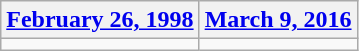<table class=wikitable>
<tr>
<th><a href='#'>February 26, 1998</a></th>
<th><a href='#'>March 9, 2016</a></th>
</tr>
<tr>
<td></td>
<td></td>
</tr>
</table>
